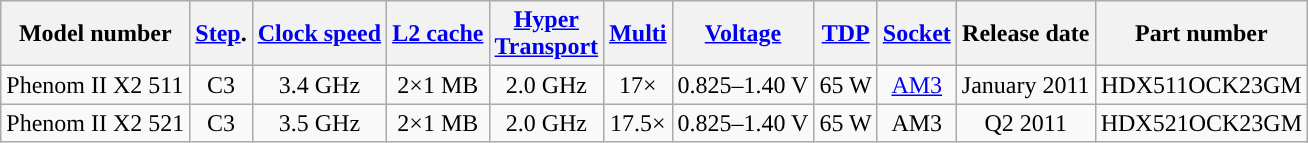<table class="wikitable" style="text-align: center">
<tr>
<th>Model number</th>
<th><a href='#'>Step</a>.</th>
<th><a href='#'>Clock speed</a></th>
<th><a href='#'>L2 cache</a></th>
<th><a href='#'>Hyper<br>Transport</a></th>
<th><a href='#'>Multi</a></th>
<th><a href='#'>Voltage</a></th>
<th><a href='#'>TDP</a></th>
<th><a href='#'>Socket</a></th>
<th>Release date</th>
<th>Part number</th>
</tr>
<tr>
<td style="text-align:left">Phenom II X2 511</td>
<td>C3</td>
<td>3.4 GHz</td>
<td>2×1 MB</td>
<td>2.0 GHz</td>
<td>17×</td>
<td style="white-space: nowrap;">0.825–1.40 V</td>
<td style="white-space: nowrap;">65 W</td>
<td><a href='#'>AM3</a></td>
<td>January 2011</td>
<td>HDX511OCK23GM</td>
</tr>
<tr>
<td style="text-align:left">Phenom II X2 521</td>
<td>C3</td>
<td>3.5 GHz</td>
<td>2×1 MB</td>
<td>2.0 GHz</td>
<td>17.5×</td>
<td>0.825–1.40 V</td>
<td>65 W</td>
<td>AM3</td>
<td>Q2 2011</td>
<td>HDX521OCK23GM</td>
</tr>
</table>
